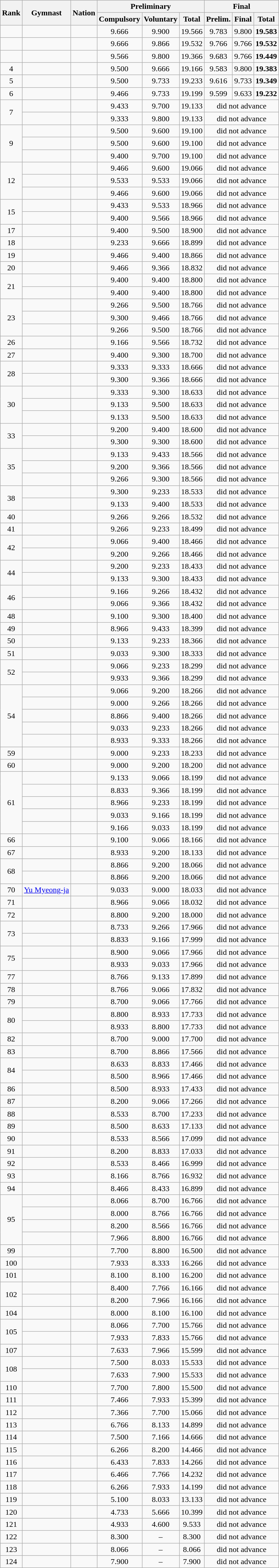<table class="wikitable sortable" style="text-align:center">
<tr>
<th rowspan=2>Rank</th>
<th rowspan=2>Gymnast</th>
<th rowspan=2>Nation</th>
<th colspan=3>Preliminary</th>
<th colspan=3>Final</th>
</tr>
<tr>
<th>Compulsory</th>
<th>Voluntary</th>
<th>Total</th>
<th> Prelim.</th>
<th>Final</th>
<th>Total</th>
</tr>
<tr>
<td></td>
<td align=left></td>
<td align=left></td>
<td>9.666</td>
<td>9.900</td>
<td>19.566</td>
<td>9.783</td>
<td>9.800</td>
<td><strong>19.583</strong></td>
</tr>
<tr>
<td></td>
<td align=left></td>
<td align=left></td>
<td>9.666</td>
<td>9.866</td>
<td>19.532</td>
<td>9.766</td>
<td>9.766</td>
<td><strong>19.532</strong></td>
</tr>
<tr>
<td></td>
<td align=left></td>
<td align=left></td>
<td>9.566</td>
<td>9.800</td>
<td>19.366</td>
<td>9.683</td>
<td>9.766</td>
<td><strong>19.449</strong></td>
</tr>
<tr>
<td>4</td>
<td align=left></td>
<td align=left></td>
<td>9.500</td>
<td>9.666</td>
<td>19.166</td>
<td>9.583</td>
<td>9.800</td>
<td><strong>19.383</strong></td>
</tr>
<tr>
<td>5</td>
<td align=left></td>
<td align=left></td>
<td>9.500</td>
<td>9.733</td>
<td>19.233</td>
<td>9.616</td>
<td>9.733</td>
<td><strong>19.349</strong></td>
</tr>
<tr>
<td>6</td>
<td align=left></td>
<td align=left></td>
<td>9.466</td>
<td>9.733</td>
<td>19.199</td>
<td>9.599</td>
<td>9.633</td>
<td><strong>19.232</strong></td>
</tr>
<tr>
<td rowspan=2>7</td>
<td align=left></td>
<td align=left></td>
<td>9.433</td>
<td>9.700</td>
<td>19.133</td>
<td colspan=3>did not advance</td>
</tr>
<tr>
<td align=left></td>
<td align=left></td>
<td>9.333</td>
<td>9.800</td>
<td>19.133</td>
<td colspan=3>did not advance</td>
</tr>
<tr>
<td rowspan=3>9</td>
<td align=left></td>
<td align=left></td>
<td>9.500</td>
<td>9.600</td>
<td>19.100</td>
<td colspan=3>did not advance</td>
</tr>
<tr>
<td align=left></td>
<td align=left></td>
<td>9.500</td>
<td>9.600</td>
<td>19.100</td>
<td colspan=3>did not advance</td>
</tr>
<tr>
<td align=left></td>
<td align=left></td>
<td>9.400</td>
<td>9.700</td>
<td>19.100</td>
<td colspan=3>did not advance</td>
</tr>
<tr>
<td rowspan=3>12</td>
<td align=left></td>
<td align=left></td>
<td>9.466</td>
<td>9.600</td>
<td>19.066</td>
<td colspan=3>did not advance</td>
</tr>
<tr>
<td align=left></td>
<td align=left></td>
<td>9.533</td>
<td>9.533</td>
<td>19.066</td>
<td colspan=3>did not advance</td>
</tr>
<tr>
<td align=left></td>
<td align=left></td>
<td>9.466</td>
<td>9.600</td>
<td>19.066</td>
<td colspan=3>did not advance</td>
</tr>
<tr>
<td rowspan=2>15</td>
<td align=left></td>
<td align=left></td>
<td>9.433</td>
<td>9.533</td>
<td>18.966</td>
<td colspan=3>did not advance</td>
</tr>
<tr>
<td align=left></td>
<td align=left></td>
<td>9.400</td>
<td>9.566</td>
<td>18.966</td>
<td colspan=3>did not advance</td>
</tr>
<tr>
<td>17</td>
<td align=left></td>
<td align=left></td>
<td>9.400</td>
<td>9.500</td>
<td>18.900</td>
<td colspan=3>did not advance</td>
</tr>
<tr>
<td>18</td>
<td align=left></td>
<td align=left></td>
<td>9.233</td>
<td>9.666</td>
<td>18.899</td>
<td colspan=3>did not advance</td>
</tr>
<tr>
<td>19</td>
<td align=left></td>
<td align=left></td>
<td>9.466</td>
<td>9.400</td>
<td>18.866</td>
<td colspan=3>did not advance</td>
</tr>
<tr>
<td>20</td>
<td align=left></td>
<td align=left></td>
<td>9.466</td>
<td>9.366</td>
<td>18.832</td>
<td colspan=3>did not advance</td>
</tr>
<tr>
<td rowspan=2>21</td>
<td align=left></td>
<td align=left></td>
<td>9.400</td>
<td>9.400</td>
<td>18.800</td>
<td colspan=3>did not advance</td>
</tr>
<tr>
<td align=left></td>
<td align=left></td>
<td>9.400</td>
<td>9.400</td>
<td>18.800</td>
<td colspan=3>did not advance</td>
</tr>
<tr>
<td rowspan=3>23</td>
<td align=left></td>
<td align=left></td>
<td>9.266</td>
<td>9.500</td>
<td>18.766</td>
<td colspan=3>did not advance</td>
</tr>
<tr>
<td align=left></td>
<td align=left></td>
<td>9.300</td>
<td>9.466</td>
<td>18.766</td>
<td colspan=3>did not advance</td>
</tr>
<tr>
<td align=left></td>
<td align=left></td>
<td>9.266</td>
<td>9.500</td>
<td>18.766</td>
<td colspan=3>did not advance</td>
</tr>
<tr>
<td>26</td>
<td align=left></td>
<td align=left></td>
<td>9.166</td>
<td>9.566</td>
<td>18.732</td>
<td colspan=3>did not advance</td>
</tr>
<tr>
<td>27</td>
<td align=left></td>
<td align=left></td>
<td>9.400</td>
<td>9.300</td>
<td>18.700</td>
<td colspan=3>did not advance</td>
</tr>
<tr>
<td rowspan=2>28</td>
<td align=left></td>
<td align=left></td>
<td>9.333</td>
<td>9.333</td>
<td>18.666</td>
<td colspan=3>did not advance</td>
</tr>
<tr>
<td align=left></td>
<td align=left></td>
<td>9.300</td>
<td>9.366</td>
<td>18.666</td>
<td colspan=3>did not advance</td>
</tr>
<tr>
<td rowspan=3>30</td>
<td align=left></td>
<td align=left></td>
<td>9.333</td>
<td>9.300</td>
<td>18.633</td>
<td colspan=3>did not advance</td>
</tr>
<tr>
<td align=left></td>
<td align=left></td>
<td>9.133</td>
<td>9.500</td>
<td>18.633</td>
<td colspan=3>did not advance</td>
</tr>
<tr>
<td align=left></td>
<td align=left></td>
<td>9.133</td>
<td>9.500</td>
<td>18.633</td>
<td colspan=3>did not advance</td>
</tr>
<tr>
<td rowspan=2>33</td>
<td align=left></td>
<td align=left></td>
<td>9.200</td>
<td>9.400</td>
<td>18.600</td>
<td colspan=3>did not advance</td>
</tr>
<tr>
<td align=left></td>
<td align=left></td>
<td>9.300</td>
<td>9.300</td>
<td>18.600</td>
<td colspan=3>did not advance</td>
</tr>
<tr>
<td rowspan=3>35</td>
<td align=left></td>
<td align=left></td>
<td>9.133</td>
<td>9.433</td>
<td>18.566</td>
<td colspan=3>did not advance</td>
</tr>
<tr>
<td align=left></td>
<td align=left></td>
<td>9.200</td>
<td>9.366</td>
<td>18.566</td>
<td colspan=3>did not advance</td>
</tr>
<tr>
<td align=left></td>
<td align=left></td>
<td>9.266</td>
<td>9.300</td>
<td>18.566</td>
<td colspan=3>did not advance</td>
</tr>
<tr>
<td rowspan=2>38</td>
<td align=left></td>
<td align=left></td>
<td>9.300</td>
<td>9.233</td>
<td>18.533</td>
<td colspan=3>did not advance</td>
</tr>
<tr>
<td align=left></td>
<td align=left></td>
<td>9.133</td>
<td>9.400</td>
<td>18.533</td>
<td colspan=3>did not advance</td>
</tr>
<tr>
<td>40</td>
<td align=left></td>
<td align=left></td>
<td>9.266</td>
<td>9.266</td>
<td>18.532</td>
<td colspan=3>did not advance</td>
</tr>
<tr>
<td>41</td>
<td align=left></td>
<td align=left></td>
<td>9.266</td>
<td>9.233</td>
<td>18.499</td>
<td colspan=3>did not advance</td>
</tr>
<tr>
<td rowspan=2>42</td>
<td align=left></td>
<td align=left></td>
<td>9.066</td>
<td>9.400</td>
<td>18.466</td>
<td colspan=3>did not advance</td>
</tr>
<tr>
<td align=left></td>
<td align=left></td>
<td>9.200</td>
<td>9.266</td>
<td>18.466</td>
<td colspan=3>did not advance</td>
</tr>
<tr>
<td rowspan=2>44</td>
<td align=left></td>
<td align=left></td>
<td>9.200</td>
<td>9.233</td>
<td>18.433</td>
<td colspan=3>did not advance</td>
</tr>
<tr>
<td align=left></td>
<td align=left></td>
<td>9.133</td>
<td>9.300</td>
<td>18.433</td>
<td colspan=3>did not advance</td>
</tr>
<tr>
<td rowspan=2>46</td>
<td align=left></td>
<td align=left></td>
<td>9.166</td>
<td>9.266</td>
<td>18.432</td>
<td colspan=3>did not advance</td>
</tr>
<tr>
<td align=left></td>
<td align=left></td>
<td>9.066</td>
<td>9.366</td>
<td>18.432</td>
<td colspan=3>did not advance</td>
</tr>
<tr>
<td>48</td>
<td align=left></td>
<td align=left></td>
<td>9.100</td>
<td>9.300</td>
<td>18.400</td>
<td colspan=3>did not advance</td>
</tr>
<tr>
<td>49</td>
<td align=left></td>
<td align=left></td>
<td>8.966</td>
<td>9.433</td>
<td>18.399</td>
<td colspan=3>did not advance</td>
</tr>
<tr>
<td>50</td>
<td align=left></td>
<td align=left></td>
<td>9.133</td>
<td>9.233</td>
<td>18.366</td>
<td colspan=3>did not advance</td>
</tr>
<tr>
<td>51</td>
<td align=left></td>
<td align=left></td>
<td>9.033</td>
<td>9.300</td>
<td>18.333</td>
<td colspan=3>did not advance</td>
</tr>
<tr>
<td rowspan=2>52</td>
<td align=left></td>
<td align=left></td>
<td>9.066</td>
<td>9.233</td>
<td>18.299</td>
<td colspan=3>did not advance</td>
</tr>
<tr>
<td align=left></td>
<td align=left></td>
<td>9.933</td>
<td>9.366</td>
<td>18.299</td>
<td colspan=3>did not advance</td>
</tr>
<tr>
<td rowspan=5>54</td>
<td align=left></td>
<td align=left></td>
<td>9.066</td>
<td>9.200</td>
<td>18.266</td>
<td colspan=3>did not advance</td>
</tr>
<tr>
<td align=left></td>
<td align=left></td>
<td>9.000</td>
<td>9.266</td>
<td>18.266</td>
<td colspan=3>did not advance</td>
</tr>
<tr>
<td align=left></td>
<td align=left></td>
<td>8.866</td>
<td>9.400</td>
<td>18.266</td>
<td colspan=3>did not advance</td>
</tr>
<tr>
<td align=left></td>
<td align=left></td>
<td>9.033</td>
<td>9.233</td>
<td>18.266</td>
<td colspan=3>did not advance</td>
</tr>
<tr>
<td align=left></td>
<td align=left></td>
<td>8.933</td>
<td>9.333</td>
<td>18.266</td>
<td colspan=3>did not advance</td>
</tr>
<tr>
<td>59</td>
<td align=left></td>
<td align=left></td>
<td>9.000</td>
<td>9.233</td>
<td>18.233</td>
<td colspan=3>did not advance</td>
</tr>
<tr>
<td>60</td>
<td align=left></td>
<td align=left></td>
<td>9.000</td>
<td>9.200</td>
<td>18.200</td>
<td colspan=3>did not advance</td>
</tr>
<tr>
<td rowspan=5>61</td>
<td align=left></td>
<td align=left></td>
<td>9.133</td>
<td>9.066</td>
<td>18.199</td>
<td colspan=3>did not advance</td>
</tr>
<tr>
<td align=left></td>
<td align=left></td>
<td>8.833</td>
<td>9.366</td>
<td>18.199</td>
<td colspan=3>did not advance</td>
</tr>
<tr>
<td align=left></td>
<td align=left></td>
<td>8.966</td>
<td>9.233</td>
<td>18.199</td>
<td colspan=3>did not advance</td>
</tr>
<tr>
<td align=left></td>
<td align=left></td>
<td>9.033</td>
<td>9.166</td>
<td>18.199</td>
<td colspan=3>did not advance</td>
</tr>
<tr>
<td align=left></td>
<td align=left></td>
<td>9.166</td>
<td>9.033</td>
<td>18.199</td>
<td colspan=3>did not advance</td>
</tr>
<tr>
<td>66</td>
<td align=left></td>
<td align=left></td>
<td>9.100</td>
<td>9.066</td>
<td>18.166</td>
<td colspan=3>did not advance</td>
</tr>
<tr>
<td>67</td>
<td align=left></td>
<td align=left></td>
<td>8.933</td>
<td>9.200</td>
<td>18.133</td>
<td colspan=3>did not advance</td>
</tr>
<tr>
<td rowspan=2>68</td>
<td align=left></td>
<td align=left></td>
<td>8.866</td>
<td>9.200</td>
<td>18.066</td>
<td colspan=3>did not advance</td>
</tr>
<tr>
<td align=left></td>
<td align=left></td>
<td>8.866</td>
<td>9.200</td>
<td>18.066</td>
<td colspan=3>did not advance</td>
</tr>
<tr>
<td>70</td>
<td align=left><a href='#'>Yu Myeong-ja</a></td>
<td align=left></td>
<td>9.033</td>
<td>9.000</td>
<td>18.033</td>
<td colspan=3>did not advance</td>
</tr>
<tr>
<td>71</td>
<td align=left></td>
<td align=left></td>
<td>8.966</td>
<td>9.066</td>
<td>18.032</td>
<td colspan=3>did not advance</td>
</tr>
<tr>
<td>72</td>
<td align=left></td>
<td align=left></td>
<td>8.800</td>
<td>9.200</td>
<td>18.000</td>
<td colspan=3>did not advance</td>
</tr>
<tr>
<td rowspan=2>73</td>
<td align=left></td>
<td align=left></td>
<td>8.733</td>
<td>9.266</td>
<td>17.966</td>
<td colspan=3>did not advance</td>
</tr>
<tr>
<td align=left></td>
<td align=left></td>
<td>8.833</td>
<td>9.166</td>
<td>17.999</td>
<td colspan=3>did not advance</td>
</tr>
<tr>
<td rowspan=2>75</td>
<td align=left></td>
<td align=left></td>
<td>8.900</td>
<td>9.066</td>
<td>17.966</td>
<td colspan=3>did not advance</td>
</tr>
<tr>
<td align=left></td>
<td align=left></td>
<td>8.933</td>
<td>9.033</td>
<td>17.966</td>
<td colspan=3>did not advance</td>
</tr>
<tr>
<td>77</td>
<td align=left></td>
<td align=left></td>
<td>8.766</td>
<td>9.133</td>
<td>17.899</td>
<td colspan=3>did not advance</td>
</tr>
<tr>
<td>78</td>
<td align=left></td>
<td align=left></td>
<td>8.766</td>
<td>9.066</td>
<td>17.832</td>
<td colspan=3>did not advance</td>
</tr>
<tr>
<td>79</td>
<td align=left></td>
<td align=left></td>
<td>8.700</td>
<td>9.066</td>
<td>17.766</td>
<td colspan=3>did not advance</td>
</tr>
<tr>
<td rowspan=2>80</td>
<td align=left></td>
<td align=left></td>
<td>8.800</td>
<td>8.933</td>
<td>17.733</td>
<td colspan=3>did not advance</td>
</tr>
<tr>
<td align=left></td>
<td align=left></td>
<td>8.933</td>
<td>8.800</td>
<td>17.733</td>
<td colspan=3>did not advance</td>
</tr>
<tr>
<td>82</td>
<td align=left></td>
<td align=left></td>
<td>8.700</td>
<td>9.000</td>
<td>17.700</td>
<td colspan=3>did not advance</td>
</tr>
<tr>
<td>83</td>
<td align=left></td>
<td align=left></td>
<td>8.700</td>
<td>8.866</td>
<td>17.566</td>
<td colspan=3>did not advance</td>
</tr>
<tr>
<td rowspan=2>84</td>
<td align=left></td>
<td align=left></td>
<td>8.633</td>
<td>8.833</td>
<td>17.466</td>
<td colspan=3>did not advance</td>
</tr>
<tr>
<td align=left></td>
<td align=left></td>
<td>8.500</td>
<td>8.966</td>
<td>17.466</td>
<td colspan=3>did not advance</td>
</tr>
<tr>
<td>86</td>
<td align=left></td>
<td align=left></td>
<td>8.500</td>
<td>8.933</td>
<td>17.433</td>
<td colspan=3>did not advance</td>
</tr>
<tr>
<td>87</td>
<td align=left></td>
<td align=left></td>
<td>8.200</td>
<td>9.066</td>
<td>17.266</td>
<td colspan=3>did not advance</td>
</tr>
<tr>
<td>88</td>
<td align=left></td>
<td align=left></td>
<td>8.533</td>
<td>8.700</td>
<td>17.233</td>
<td colspan=3>did not advance</td>
</tr>
<tr>
<td>89</td>
<td align=left></td>
<td align=left></td>
<td>8.500</td>
<td>8.633</td>
<td>17.133</td>
<td colspan=3>did not advance</td>
</tr>
<tr>
<td>90</td>
<td align=left></td>
<td align=left></td>
<td>8.533</td>
<td>8.566</td>
<td>17.099</td>
<td colspan=3>did not advance</td>
</tr>
<tr>
<td>91</td>
<td align=left></td>
<td align=left></td>
<td>8.200</td>
<td>8.833</td>
<td>17.033</td>
<td colspan=3>did not advance</td>
</tr>
<tr>
<td>92</td>
<td align=left></td>
<td align=left></td>
<td>8.533</td>
<td>8.466</td>
<td>16.999</td>
<td colspan=3>did not advance</td>
</tr>
<tr>
<td>93</td>
<td align=left></td>
<td align=left></td>
<td>8.166</td>
<td>8.766</td>
<td>16.932</td>
<td colspan=3>did not advance</td>
</tr>
<tr>
<td>94</td>
<td align=left></td>
<td align=left></td>
<td>8.466</td>
<td>8.433</td>
<td>16.899</td>
<td colspan=3>did not advance</td>
</tr>
<tr>
<td rowspan=4>95</td>
<td align=left></td>
<td align=left></td>
<td>8.066</td>
<td>8.700</td>
<td>16.766</td>
<td colspan=3>did not advance</td>
</tr>
<tr>
<td align=left></td>
<td align=left></td>
<td>8.000</td>
<td>8.766</td>
<td>16.766</td>
<td colspan=3>did not advance</td>
</tr>
<tr>
<td align=left></td>
<td align=left></td>
<td>8.200</td>
<td>8.566</td>
<td>16.766</td>
<td colspan=3>did not advance</td>
</tr>
<tr>
<td align=left></td>
<td align=left></td>
<td>7.966</td>
<td>8.800</td>
<td>16.766</td>
<td colspan=3>did not advance</td>
</tr>
<tr>
<td>99</td>
<td align=left></td>
<td align=left></td>
<td>7.700</td>
<td>8.800</td>
<td>16.500</td>
<td colspan=3>did not advance</td>
</tr>
<tr>
<td>100</td>
<td align=left></td>
<td align=left></td>
<td>7.933</td>
<td>8.333</td>
<td>16.266</td>
<td colspan=3>did not advance</td>
</tr>
<tr>
<td>101</td>
<td align=left></td>
<td align=left></td>
<td>8.100</td>
<td>8.100</td>
<td>16.200</td>
<td colspan=3>did not advance</td>
</tr>
<tr>
<td rowspan=2>102</td>
<td align=left></td>
<td align=left></td>
<td>8.400</td>
<td>7.766</td>
<td>16.166</td>
<td colspan=3>did not advance</td>
</tr>
<tr>
<td align=left></td>
<td align=left></td>
<td>8.200</td>
<td>7.966</td>
<td>16.166</td>
<td colspan=3>did not advance</td>
</tr>
<tr>
<td>104</td>
<td align=left></td>
<td align=left></td>
<td>8.000</td>
<td>8.100</td>
<td>16.100</td>
<td colspan=3>did not advance</td>
</tr>
<tr>
<td rowspan=2>105</td>
<td align=left></td>
<td align=left></td>
<td>8.066</td>
<td>7.700</td>
<td>15.766</td>
<td colspan=3>did not advance</td>
</tr>
<tr>
<td align=left></td>
<td align=left></td>
<td>7.933</td>
<td>7.833</td>
<td>15.766</td>
<td colspan=3>did not advance</td>
</tr>
<tr>
<td>107</td>
<td align=left></td>
<td align=left></td>
<td>7.633</td>
<td>7.966</td>
<td>15.599</td>
<td colspan=3>did not advance</td>
</tr>
<tr>
<td rowspan=2>108</td>
<td align=left></td>
<td align=left></td>
<td>7.500</td>
<td>8.033</td>
<td>15.533</td>
<td colspan=3>did not advance</td>
</tr>
<tr>
<td align=left></td>
<td align=left></td>
<td>7.633</td>
<td>7.900</td>
<td>15.533</td>
<td colspan=3>did not advance</td>
</tr>
<tr>
<td>110</td>
<td align=left></td>
<td align=left></td>
<td>7.700</td>
<td>7.800</td>
<td>15.500</td>
<td colspan=3>did not advance</td>
</tr>
<tr>
<td>111</td>
<td align=left></td>
<td align=left></td>
<td>7.466</td>
<td>7.933</td>
<td>15.399</td>
<td colspan=3>did not advance</td>
</tr>
<tr>
<td>112</td>
<td align=left></td>
<td align=left></td>
<td>7.366</td>
<td>7.700</td>
<td>15.066</td>
<td colspan=3>did not advance</td>
</tr>
<tr>
<td>113</td>
<td align=left></td>
<td align=left></td>
<td>6.766</td>
<td>8.133</td>
<td>14.899</td>
<td colspan=3>did not advance</td>
</tr>
<tr>
<td>114</td>
<td align=left></td>
<td align=left></td>
<td>7.500</td>
<td>7.166</td>
<td>14.666</td>
<td colspan=3>did not advance</td>
</tr>
<tr>
<td>115</td>
<td align=left></td>
<td align=left></td>
<td>6.266</td>
<td>8.200</td>
<td>14.466</td>
<td colspan=3>did not advance</td>
</tr>
<tr>
<td>116</td>
<td align=left></td>
<td align=left></td>
<td>6.433</td>
<td>7.833</td>
<td>14.266</td>
<td colspan=3>did not advance</td>
</tr>
<tr>
<td>117</td>
<td align=left></td>
<td align=left></td>
<td>6.466</td>
<td>7.766</td>
<td>14.232</td>
<td colspan=3>did not advance</td>
</tr>
<tr>
<td>118</td>
<td align=left></td>
<td align=left></td>
<td>6.266</td>
<td>7.933</td>
<td>14.199</td>
<td colspan=3>did not advance</td>
</tr>
<tr>
<td>119</td>
<td align=left></td>
<td align=left></td>
<td>5.100</td>
<td>8.033</td>
<td>13.133</td>
<td colspan=3>did not advance</td>
</tr>
<tr>
<td>120</td>
<td align=left></td>
<td align=left></td>
<td>4.733</td>
<td>5.666</td>
<td>10.399</td>
<td colspan=3>did not advance</td>
</tr>
<tr>
<td>121</td>
<td align=left></td>
<td align=left></td>
<td>4.933</td>
<td>4.600</td>
<td>9.533</td>
<td colspan=3>did not advance</td>
</tr>
<tr>
<td>122</td>
<td align=left></td>
<td align=left></td>
<td>8.300</td>
<td>–</td>
<td>8.300</td>
<td colspan=3>did not advance</td>
</tr>
<tr>
<td>123</td>
<td align=left></td>
<td align=left></td>
<td>8.066</td>
<td>–</td>
<td>8.066</td>
<td colspan=3>did not advance</td>
</tr>
<tr>
<td>124</td>
<td align=left></td>
<td align=left></td>
<td>7.900</td>
<td>–</td>
<td>7.900</td>
<td colspan=3>did not advance</td>
</tr>
</table>
